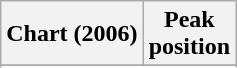<table class="wikitable plainrowheaders sortable" border="1">
<tr>
<th scope="col">Chart (2006)</th>
<th scope="col">Peak<br>position</th>
</tr>
<tr>
</tr>
<tr>
</tr>
<tr>
</tr>
<tr>
</tr>
</table>
